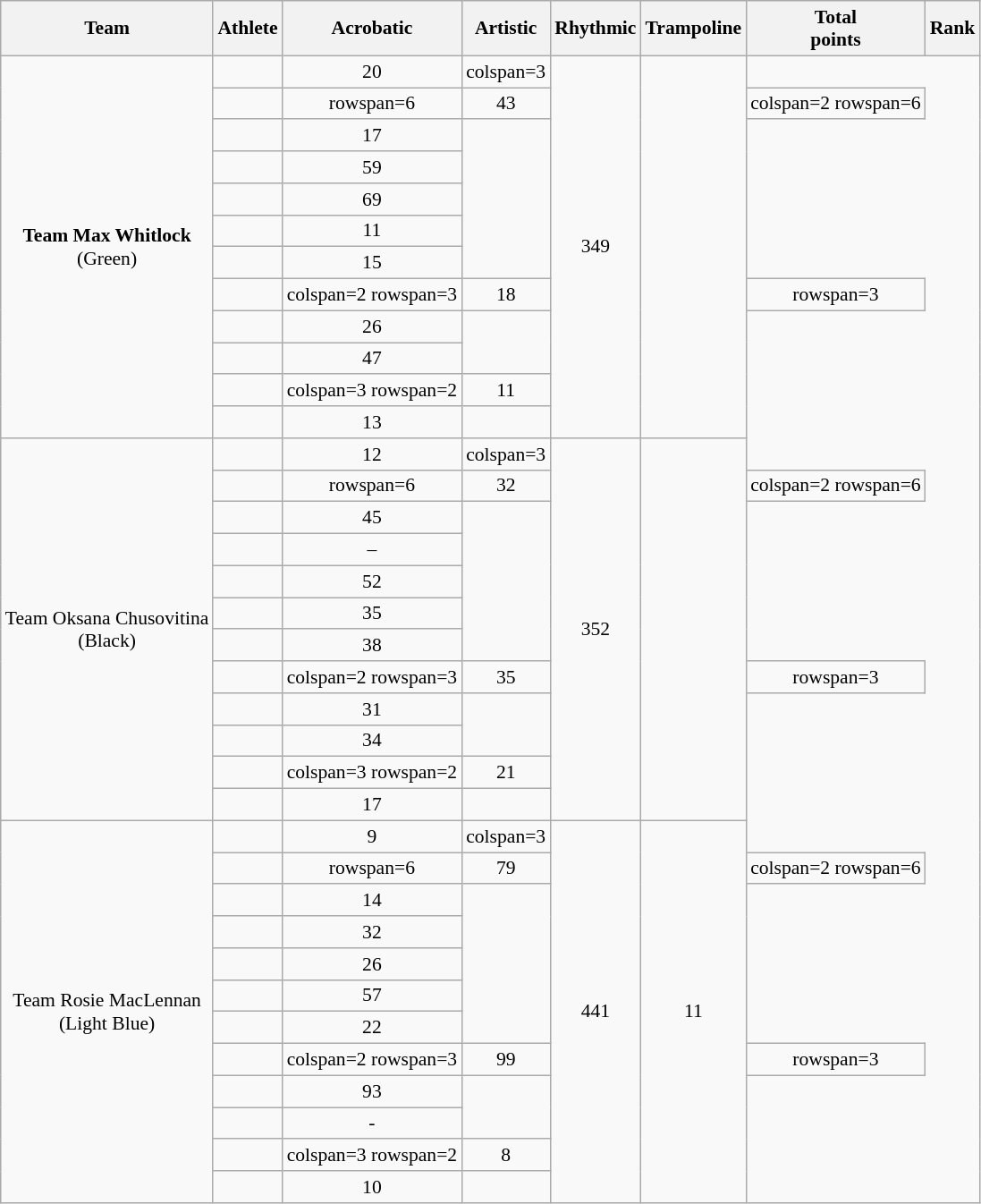<table class="wikitable" style="text-align:center;font-size:90%">
<tr>
<th>Team</th>
<th>Athlete</th>
<th>Acrobatic</th>
<th>Artistic</th>
<th>Rhythmic</th>
<th>Trampoline</th>
<th>Total<br>points</th>
<th>Rank</th>
</tr>
<tr>
<td rowspan=12><strong>Team Max Whitlock</strong><br>(Green)</td>
<td align=left><br></td>
<td>20</td>
<td>colspan=3 </td>
<td rowspan=12>349</td>
<td rowspan=12></td>
</tr>
<tr>
<td align=left></td>
<td>rowspan=6 </td>
<td>43</td>
<td>colspan=2 rowspan=6 </td>
</tr>
<tr>
<td align=left></td>
<td>17</td>
</tr>
<tr>
<td align=left></td>
<td>59</td>
</tr>
<tr>
<td align=left></td>
<td>69</td>
</tr>
<tr>
<td align=left></td>
<td>11</td>
</tr>
<tr>
<td align=left></td>
<td>15</td>
</tr>
<tr>
<td align=left></td>
<td>colspan=2 rowspan=3 </td>
<td>18</td>
<td>rowspan=3 </td>
</tr>
<tr>
<td align=left></td>
<td>26</td>
</tr>
<tr>
<td align=left></td>
<td>47</td>
</tr>
<tr>
<td align=left></td>
<td>colspan=3 rowspan=2 </td>
<td>11</td>
</tr>
<tr>
<td align=left></td>
<td>13</td>
</tr>
<tr align=center>
<td rowspan=12>Team Oksana Chusovitina<br>(Black)</td>
<td align=left><strong><br></strong></td>
<td>12</td>
<td>colspan=3 </td>
<td rowspan=12>352</td>
<td rowspan=12></td>
</tr>
<tr align=center>
<td align=left></td>
<td>rowspan=6 </td>
<td>32</td>
<td>colspan=2 rowspan=6 </td>
</tr>
<tr align=center>
<td align=left></td>
<td>45</td>
</tr>
<tr align=center>
<td align=left></td>
<td>–</td>
</tr>
<tr align=center>
<td align=left></td>
<td>52</td>
</tr>
<tr align=center>
<td align=left></td>
<td>35</td>
</tr>
<tr align=center>
<td align=left></td>
<td>38</td>
</tr>
<tr align=center>
<td align=left></td>
<td>colspan=2 rowspan=3 </td>
<td>35</td>
<td>rowspan=3 </td>
</tr>
<tr align=center>
<td align=left></td>
<td>31</td>
</tr>
<tr align=center>
<td align=left></td>
<td>34</td>
</tr>
<tr align=center>
<td align=left></td>
<td>colspan=3 rowspan=2 </td>
<td>21</td>
</tr>
<tr align=center>
<td align=left></td>
<td>17</td>
</tr>
<tr align=center>
<td rowspan=12>Team Rosie MacLennan<br>(Light Blue)</td>
<td align=left><br></td>
<td>9</td>
<td>colspan=3 </td>
<td rowspan=12>441</td>
<td rowspan=12>11</td>
</tr>
<tr align=center>
<td align=left></td>
<td>rowspan=6 </td>
<td>79</td>
<td>colspan=2 rowspan=6 </td>
</tr>
<tr align=center>
<td align=left></td>
<td>14</td>
</tr>
<tr align=center>
<td align=left></td>
<td>32</td>
</tr>
<tr align=center>
<td align=left></td>
<td>26</td>
</tr>
<tr align=center>
<td align=left></td>
<td>57</td>
</tr>
<tr align=center>
<td align=left></td>
<td>22</td>
</tr>
<tr align=center>
<td align=left></td>
<td>colspan=2 rowspan=3 </td>
<td>99</td>
<td>rowspan=3 </td>
</tr>
<tr align=center>
<td align=left></td>
<td>93</td>
</tr>
<tr align=center>
<td align=left></td>
<td>-</td>
</tr>
<tr align=center>
<td align=left></td>
<td>colspan=3 rowspan=2 </td>
<td>8</td>
</tr>
<tr align=center>
<td align=left></td>
<td>10</td>
</tr>
</table>
